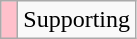<table class="wikitable">
<tr>
<td style="background: pink"> </td>
<td>Supporting</td>
</tr>
</table>
